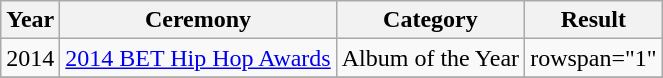<table class="wikitable">
<tr>
<th>Year</th>
<th>Ceremony</th>
<th>Category</th>
<th>Result</th>
</tr>
<tr>
<td rowspan="1">2014</td>
<td rowspan="1"><a href='#'>2014 BET Hip Hop Awards</a></td>
<td>Album of the Year</td>
<td>rowspan="1" </td>
</tr>
<tr>
</tr>
</table>
